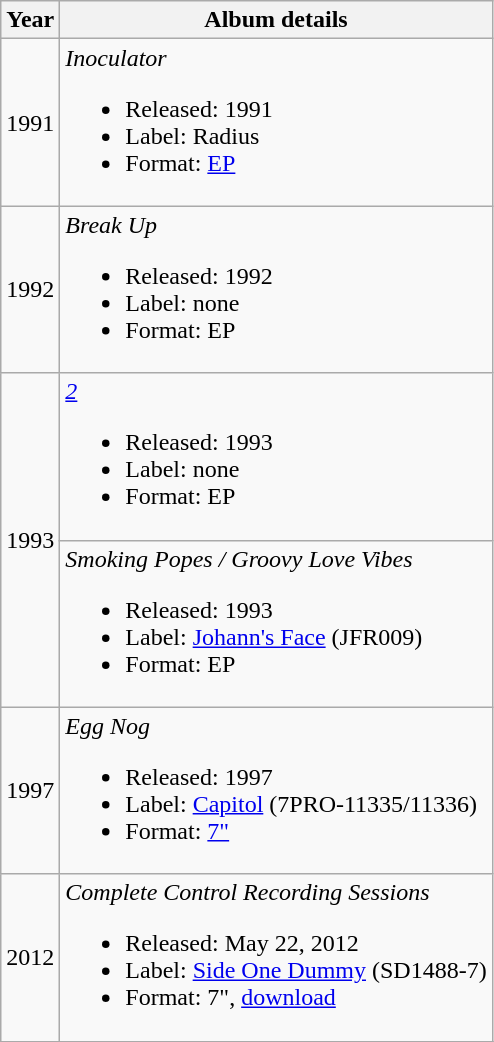<table class ="wikitable">
<tr>
<th>Year</th>
<th>Album details</th>
</tr>
<tr>
<td>1991</td>
<td><em>Inoculator</em><br><ul><li>Released: 1991</li><li>Label: Radius</li><li>Format: <a href='#'>EP</a></li></ul></td>
</tr>
<tr>
<td>1992</td>
<td><em>Break Up</em><br><ul><li>Released: 1992</li><li>Label: none</li><li>Format: EP</li></ul></td>
</tr>
<tr>
<td rowspan="2">1993</td>
<td><em><a href='#'>2</a></em><br><ul><li>Released: 1993</li><li>Label: none</li><li>Format: EP</li></ul></td>
</tr>
<tr>
<td><em>Smoking Popes / Groovy Love Vibes</em><br><ul><li>Released: 1993</li><li>Label: <a href='#'>Johann's Face</a> (JFR009)</li><li>Format: EP</li></ul></td>
</tr>
<tr>
<td>1997</td>
<td><em>Egg Nog</em><br><ul><li>Released: 1997</li><li>Label: <a href='#'>Capitol</a> (7PRO-11335/11336)</li><li>Format: <a href='#'>7"</a></li></ul></td>
</tr>
<tr>
<td>2012</td>
<td><em>Complete Control Recording Sessions</em><br><ul><li>Released: May 22, 2012</li><li>Label: <a href='#'>Side One Dummy</a> (SD1488-7)</li><li>Format: 7", <a href='#'>download</a></li></ul></td>
</tr>
<tr>
</tr>
</table>
